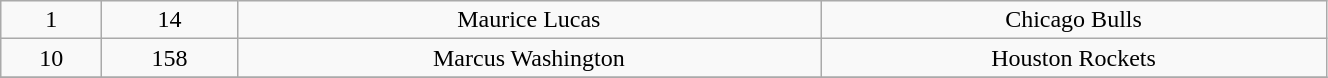<table class="wikitable" width="70%">
<tr align="center" bgcolor="">
<td>1</td>
<td>14</td>
<td>Maurice Lucas</td>
<td>Chicago Bulls</td>
</tr>
<tr align="center" bgcolor="">
<td>10</td>
<td>158</td>
<td>Marcus Washington</td>
<td>Houston Rockets</td>
</tr>
<tr align="center" bgcolor="">
</tr>
</table>
